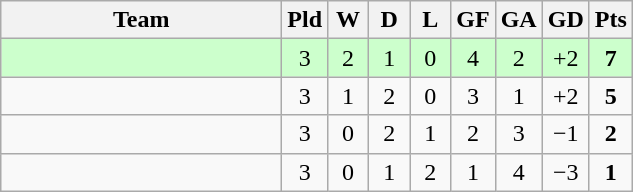<table class="wikitable" style="text-align:center;">
<tr>
<th width=180>Team</th>
<th width=20>Pld</th>
<th width=20>W</th>
<th width=20>D</th>
<th width=20>L</th>
<th width=20>GF</th>
<th width=20>GA</th>
<th width=20>GD</th>
<th width=20>Pts</th>
</tr>
<tr bgcolor="#ccffcc">
<td align="left"></td>
<td>3</td>
<td>2</td>
<td>1</td>
<td>0</td>
<td>4</td>
<td>2</td>
<td>+2</td>
<td><strong>7</strong></td>
</tr>
<tr>
<td align="left"></td>
<td>3</td>
<td>1</td>
<td>2</td>
<td>0</td>
<td>3</td>
<td>1</td>
<td>+2</td>
<td><strong>5</strong></td>
</tr>
<tr>
<td align="left"><em></em></td>
<td>3</td>
<td>0</td>
<td>2</td>
<td>1</td>
<td>2</td>
<td>3</td>
<td>−1</td>
<td><strong>2</strong></td>
</tr>
<tr>
<td align="left"></td>
<td>3</td>
<td>0</td>
<td>1</td>
<td>2</td>
<td>1</td>
<td>4</td>
<td>−3</td>
<td><strong>1</strong></td>
</tr>
</table>
